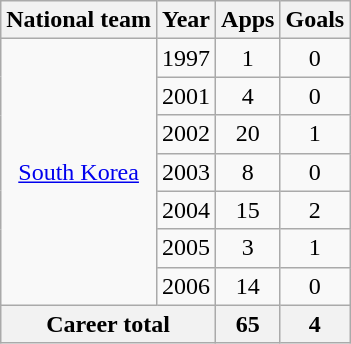<table class="wikitable" style="text-align:center">
<tr>
<th>National team</th>
<th>Year</th>
<th>Apps</th>
<th>Goals</th>
</tr>
<tr>
<td rowspan="7"><a href='#'>South Korea</a></td>
<td>1997</td>
<td>1</td>
<td>0</td>
</tr>
<tr>
<td>2001</td>
<td>4</td>
<td>0</td>
</tr>
<tr>
<td>2002</td>
<td>20</td>
<td>1</td>
</tr>
<tr>
<td>2003</td>
<td>8</td>
<td>0</td>
</tr>
<tr>
<td>2004</td>
<td>15</td>
<td>2</td>
</tr>
<tr>
<td>2005</td>
<td>3</td>
<td>1</td>
</tr>
<tr>
<td>2006</td>
<td>14</td>
<td>0</td>
</tr>
<tr>
<th colspan="2">Career total</th>
<th>65</th>
<th>4</th>
</tr>
</table>
